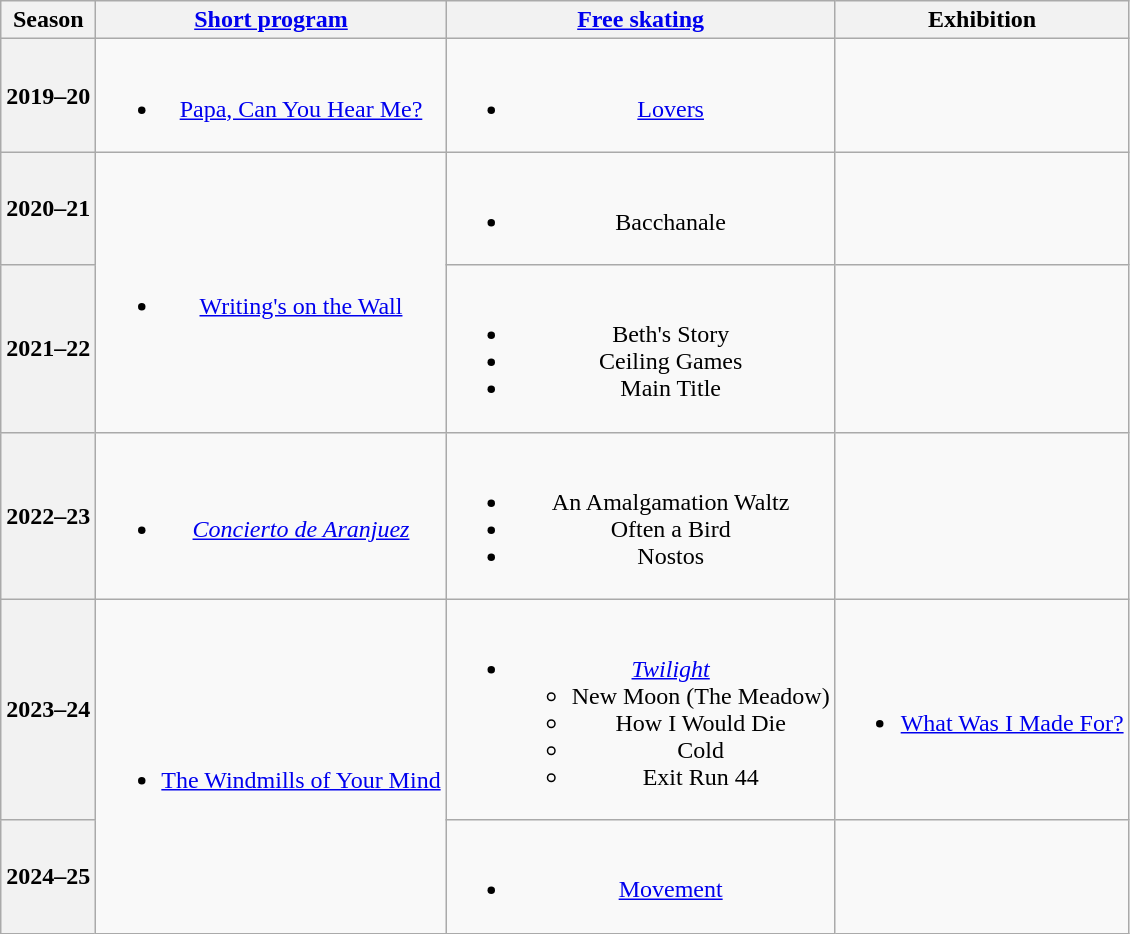<table class="wikitable" style="text-align:center">
<tr>
<th>Season</th>
<th><a href='#'>Short program</a></th>
<th><a href='#'>Free skating</a></th>
<th>Exhibition</th>
</tr>
<tr>
<th>2019–20 <br></th>
<td><br><ul><li><a href='#'>Papa, Can You Hear Me?</a> <br> </li></ul></td>
<td><br><ul><li><a href='#'>Lovers</a> <br> </li></ul></td>
<td></td>
</tr>
<tr>
<th>2020–21 <br></th>
<td rowspan=2><br><ul><li><a href='#'>Writing's on the Wall</a> <br> </li></ul></td>
<td><br><ul><li>Bacchanale <br> </li></ul></td>
<td></td>
</tr>
<tr>
<th>2021–22 <br></th>
<td><br><ul><li>Beth's Story</li><li>Ceiling Games</li><li>Main Title<br> </li></ul></td>
<td></td>
</tr>
<tr>
<th>2022–23 <br></th>
<td><br><ul><li><em><a href='#'>Concierto de Aranjuez</a></em> <br> </li></ul></td>
<td><br><ul><li>An Amalgamation Waltz <br> </li><li>Often a Bird <br> </li><li>Nostos <br> </li></ul></td>
<td></td>
</tr>
<tr>
<th>2023–24 <br> </th>
<td rowspan=2><br><ul><li><a href='#'>The Windmills of Your Mind</a> <br> </li></ul></td>
<td><br><ul><li><em><a href='#'>Twilight</a></em><ul><li>New Moon (The Meadow) <br> </li><li>How I Would Die <br> </li><li>Cold <br> </li><li>Exit Run 44 <br> </li></ul></li></ul></td>
<td><br><ul><li><a href='#'>What Was I Made For?</a> <br> </li></ul></td>
</tr>
<tr>
<th>2024–25 <br> </th>
<td><br><ul><li><a href='#'>Movement</a> <br> </li></ul></td>
<td></td>
</tr>
</table>
